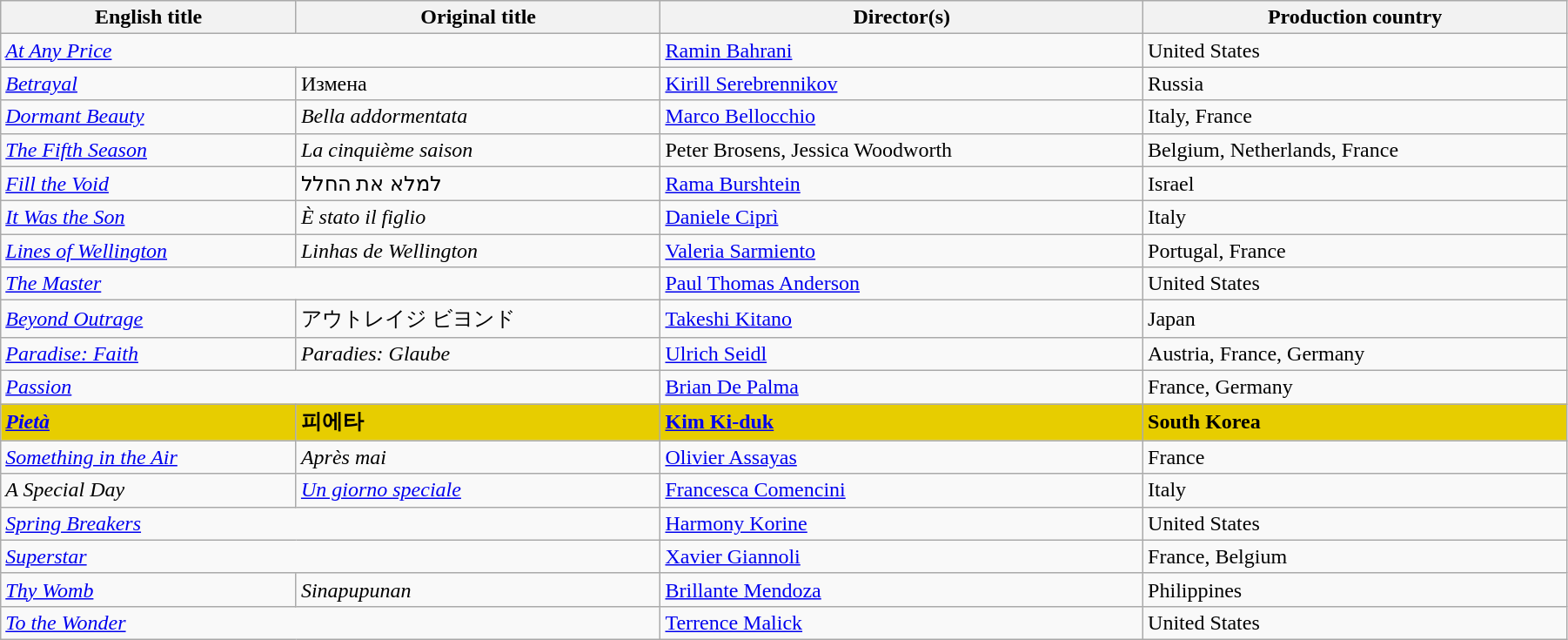<table class="wikitable" width="95%">
<tr>
<th>English title</th>
<th>Original title</th>
<th>Director(s)</th>
<th>Production country</th>
</tr>
<tr>
<td colspan=2><em><a href='#'>At Any Price</a></em></td>
<td data-sort-value="Bahrani"><a href='#'>Ramin Bahrani</a></td>
<td>United States</td>
</tr>
<tr>
<td><em><a href='#'>Betrayal</a></em></td>
<td>Измена</td>
<td data-sort-value="Serebrennikov"><a href='#'>Kirill Serebrennikov</a></td>
<td>Russia</td>
</tr>
<tr>
<td><em><a href='#'>Dormant Beauty</a></em></td>
<td><em>Bella addormentata</em></td>
<td data-sort-value="Bellocchio"><a href='#'>Marco Bellocchio</a></td>
<td>Italy, France</td>
</tr>
<tr>
<td data-sort-value="Fifth"><em><a href='#'>The Fifth Season</a></em></td>
<td data-sort-value="Cinquième"><em>La cinquième saison</em></td>
<td data-sort-value="Brosens">Peter Brosens, Jessica Woodworth</td>
<td>Belgium, Netherlands, France</td>
</tr>
<tr>
<td><em><a href='#'>Fill the Void</a></em></td>
<td>למלא את החלל</td>
<td data-sort-value="Burshtein"><a href='#'>Rama Burshtein</a></td>
<td>Israel</td>
</tr>
<tr>
<td><em><a href='#'>It Was the Son</a></em></td>
<td><em>È stato il figlio</em></td>
<td data-sort-value="Cipri"><a href='#'>Daniele Ciprì</a></td>
<td>Italy</td>
</tr>
<tr>
<td><em><a href='#'>Lines of Wellington</a></em></td>
<td><em>Linhas de Wellington</em></td>
<td data-sort-value="Sarmiento"><a href='#'>Valeria Sarmiento</a></td>
<td>Portugal, France</td>
</tr>
<tr>
<td colspan=2 data-sort-value="Master"><em><a href='#'>The Master</a></em></td>
<td data-sort-value="Anderson"><a href='#'>Paul Thomas Anderson</a></td>
<td>United States</td>
</tr>
<tr>
<td><em><a href='#'>Beyond Outrage</a></em></td>
<td>アウトレイジ ビヨンド</td>
<td data-sort-value="Kitano"><a href='#'>Takeshi Kitano</a></td>
<td>Japan</td>
</tr>
<tr>
<td><em><a href='#'>Paradise: Faith</a></em></td>
<td><em>Paradies: Glaube</em></td>
<td data-sort-value="Seidl"><a href='#'>Ulrich Seidl</a></td>
<td>Austria, France, Germany</td>
</tr>
<tr>
<td colspan=2><em><a href='#'>Passion</a></em></td>
<td data-sort-value="De Palma"><a href='#'>Brian De Palma</a></td>
<td>France, Germany</td>
</tr>
<tr style="background:#E7CD00;">
<td><em><a href='#'><strong>Pietà</strong></a></em></td>
<td><strong>피에타</strong></td>
<td data-sort-value="Ki-duk"><strong><a href='#'>Kim Ki-duk</a></strong></td>
<td><strong>South Korea</strong></td>
</tr>
<tr>
<td><em><a href='#'>Something in the Air</a></em></td>
<td><em>Après mai</em></td>
<td data-sort-value="Assayas"><a href='#'>Olivier Assayas</a></td>
<td>France</td>
</tr>
<tr>
<td data-sort-value="Special"><em>A Special Day</em></td>
<td data-sort-value="Giorno"><em><a href='#'>Un giorno speciale</a></em></td>
<td data-sort-value="Comencini"><a href='#'>Francesca Comencini</a></td>
<td>Italy</td>
</tr>
<tr>
<td colspan=2><em><a href='#'>Spring Breakers</a></em></td>
<td data-sort-value="Korine"><a href='#'>Harmony Korine</a></td>
<td>United States</td>
</tr>
<tr>
<td colspan=2><em><a href='#'>Superstar</a></em></td>
<td data-sort-value="Giannoli"><a href='#'>Xavier Giannoli</a></td>
<td>France, Belgium</td>
</tr>
<tr>
<td><em><a href='#'>Thy Womb</a></em></td>
<td><em>Sinapupunan</em></td>
<td data-sort-value="Mendoza"><a href='#'>Brillante Mendoza</a></td>
<td>Philippines</td>
</tr>
<tr>
<td colspan=2><em><a href='#'>To the Wonder</a></em></td>
<td data-sort-value="Malick"><a href='#'>Terrence Malick</a></td>
<td>United States</td>
</tr>
</table>
